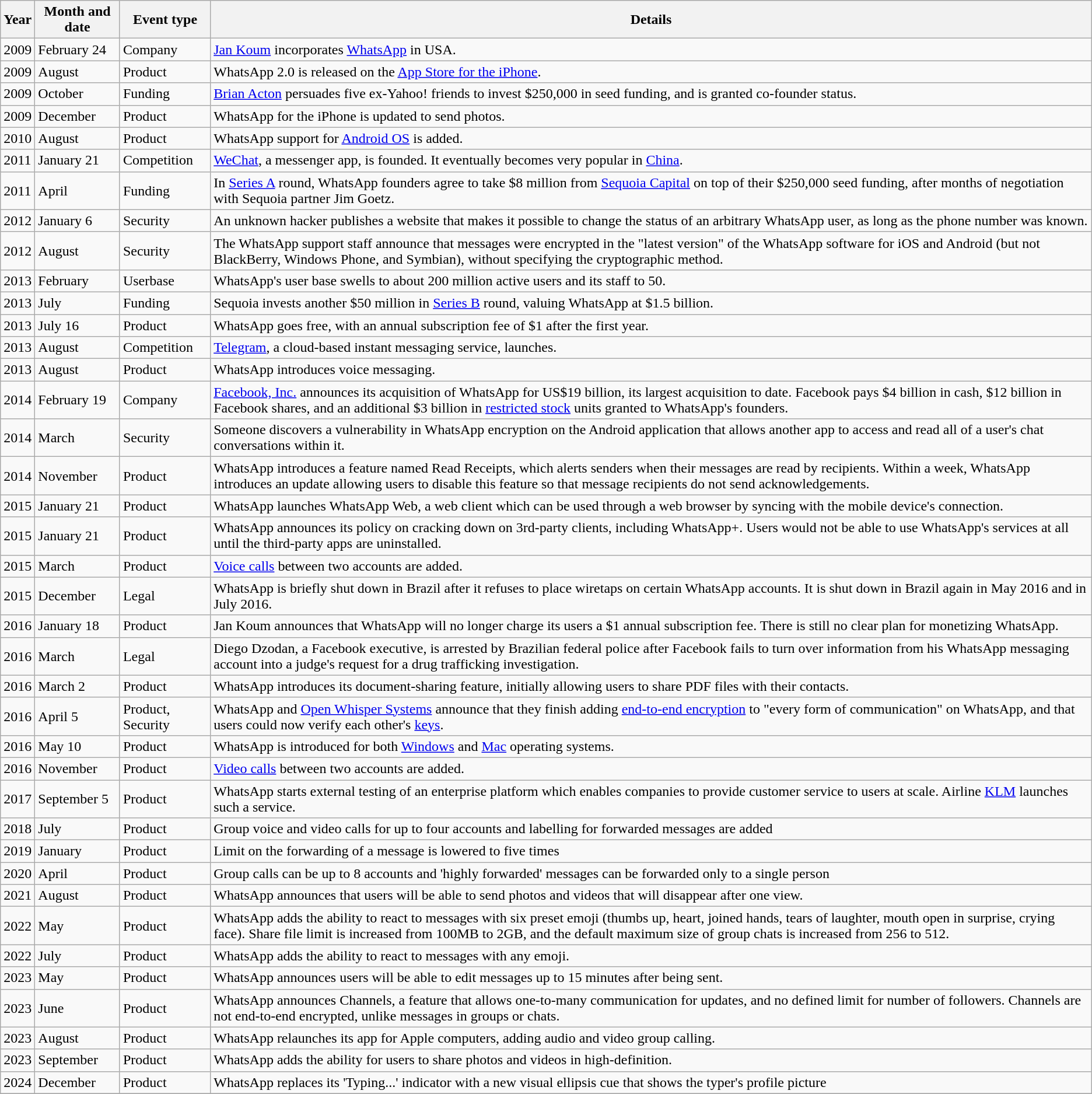<table class="wikitable sortable" border="1">
<tr>
<th>Year</th>
<th>Month and date</th>
<th>Event type</th>
<th>Details</th>
</tr>
<tr>
<td>2009</td>
<td>February 24</td>
<td>Company</td>
<td><a href='#'>Jan Koum</a> incorporates <a href='#'>WhatsApp</a> in USA.</td>
</tr>
<tr>
<td>2009</td>
<td>August</td>
<td>Product</td>
<td>WhatsApp 2.0 is released on the <a href='#'>App Store for the iPhone</a>.</td>
</tr>
<tr>
<td>2009</td>
<td>October</td>
<td>Funding</td>
<td><a href='#'>Brian Acton</a> persuades five ex-Yahoo! friends to invest $250,000 in seed funding, and is granted co-founder status.</td>
</tr>
<tr>
<td>2009</td>
<td>December</td>
<td>Product</td>
<td>WhatsApp for the iPhone is updated to send photos.</td>
</tr>
<tr>
<td>2010</td>
<td>August</td>
<td>Product</td>
<td>WhatsApp support for <a href='#'>Android OS</a> is added.</td>
</tr>
<tr>
<td>2011</td>
<td>January 21</td>
<td>Competition</td>
<td><a href='#'>WeChat</a>, a messenger app, is founded. It eventually becomes very popular in <a href='#'>China</a>.</td>
</tr>
<tr>
<td>2011</td>
<td>April</td>
<td>Funding</td>
<td>In <a href='#'>Series A</a> round, WhatsApp founders agree to take $8 million from <a href='#'>Sequoia Capital</a> on top of their $250,000 seed funding, after months of negotiation with Sequoia partner Jim Goetz.</td>
</tr>
<tr>
<td>2012</td>
<td>January 6</td>
<td>Security</td>
<td>An unknown hacker publishes a website that makes it possible to change the status of an arbitrary WhatsApp user, as long as the phone number was known.</td>
</tr>
<tr>
<td>2012</td>
<td>August</td>
<td>Security</td>
<td>The WhatsApp support staff announce that messages were encrypted in the "latest version" of the WhatsApp software for iOS and Android (but not BlackBerry, Windows Phone, and Symbian), without specifying the cryptographic method.</td>
</tr>
<tr>
<td>2013</td>
<td>February</td>
<td>Userbase</td>
<td>WhatsApp's user base swells to about 200 million active users and its staff to 50.</td>
</tr>
<tr>
<td>2013</td>
<td>July</td>
<td>Funding</td>
<td>Sequoia invests another $50 million in <a href='#'>Series B</a> round, valuing WhatsApp at $1.5 billion.</td>
</tr>
<tr>
<td>2013</td>
<td>July 16</td>
<td>Product</td>
<td>WhatsApp goes free, with an annual subscription fee of $1 after the first year.</td>
</tr>
<tr>
<td>2013</td>
<td>August</td>
<td>Competition</td>
<td><a href='#'>Telegram</a>, a cloud-based instant messaging service, launches.</td>
</tr>
<tr>
<td>2013</td>
<td>August</td>
<td>Product</td>
<td>WhatsApp introduces voice messaging.</td>
</tr>
<tr>
<td>2014</td>
<td>February 19</td>
<td>Company</td>
<td><a href='#'>Facebook, Inc.</a> announces its acquisition of WhatsApp for US$19 billion, its largest acquisition to date. Facebook pays  $4 billion in cash, $12 billion in Facebook shares, and an additional $3 billion in <a href='#'>restricted stock</a> units granted to WhatsApp's founders.</td>
</tr>
<tr>
<td>2014</td>
<td>March</td>
<td>Security</td>
<td>Someone discovers a vulnerability in WhatsApp encryption on the Android application that allows another app to access and read all of a user's chat conversations within it.</td>
</tr>
<tr>
<td>2014</td>
<td>November</td>
<td>Product</td>
<td>WhatsApp introduces a feature named Read Receipts, which alerts senders when their messages are read by recipients. Within a week, WhatsApp introduces an update allowing users to disable this feature so that message recipients do not send acknowledgements.</td>
</tr>
<tr>
<td>2015</td>
<td>January 21</td>
<td>Product</td>
<td>WhatsApp launches WhatsApp Web, a web client which can be used through a web browser by syncing with the mobile device's connection.</td>
</tr>
<tr>
<td>2015</td>
<td>January 21</td>
<td>Product</td>
<td>WhatsApp announces its policy on cracking down on 3rd-party clients, including WhatsApp+. Users would not be able to use WhatsApp's services at all until the third-party apps are uninstalled.</td>
</tr>
<tr>
<td>2015</td>
<td>March</td>
<td>Product</td>
<td><a href='#'>Voice calls</a> between two accounts are added.</td>
</tr>
<tr>
<td>2015</td>
<td>December</td>
<td>Legal</td>
<td>WhatsApp is briefly shut down in Brazil after it refuses to place wiretaps on certain WhatsApp accounts. It is shut down in Brazil again in May 2016 and in July 2016.</td>
</tr>
<tr>
<td>2016</td>
<td>January 18</td>
<td>Product</td>
<td>Jan Koum announces that WhatsApp will no longer charge its users a $1 annual subscription fee. There is still no clear plan for monetizing WhatsApp.</td>
</tr>
<tr>
<td>2016</td>
<td>March</td>
<td>Legal</td>
<td>Diego Dzodan, a Facebook executive, is arrested by Brazilian federal police after Facebook fails to turn over information from his WhatsApp messaging account into a judge's request for a drug trafficking investigation.</td>
</tr>
<tr>
<td>2016</td>
<td>March 2</td>
<td>Product</td>
<td>WhatsApp introduces its document-sharing feature, initially allowing users to share PDF files with their contacts.</td>
</tr>
<tr>
<td>2016</td>
<td>April 5</td>
<td>Product, Security</td>
<td>WhatsApp and <a href='#'>Open Whisper Systems</a> announce that they finish adding <a href='#'>end-to-end encryption</a>  to "every form of communication" on WhatsApp, and that users could now verify each other's <a href='#'>keys</a>.</td>
</tr>
<tr>
<td>2016</td>
<td>May 10</td>
<td>Product</td>
<td>WhatsApp is introduced for both <a href='#'>Windows</a> and <a href='#'>Mac</a> operating systems.</td>
</tr>
<tr>
<td>2016</td>
<td>November</td>
<td>Product</td>
<td><a href='#'>Video calls</a> between two accounts are added.</td>
</tr>
<tr>
<td>2017</td>
<td>September 5</td>
<td>Product</td>
<td>WhatsApp starts external testing of an enterprise platform which enables companies to provide customer service to users at scale. Airline <a href='#'>KLM</a> launches such a service.</td>
</tr>
<tr>
<td>2018</td>
<td>July</td>
<td>Product</td>
<td>Group voice and video calls for up to four accounts and labelling for forwarded messages are added</td>
</tr>
<tr>
<td>2019</td>
<td>January</td>
<td>Product</td>
<td>Limit on the forwarding of a message is lowered to five times</td>
</tr>
<tr>
<td>2020</td>
<td>April</td>
<td>Product</td>
<td>Group calls can be up to 8 accounts and 'highly forwarded' messages can be forwarded only to a single person</td>
</tr>
<tr>
<td>2021</td>
<td>August</td>
<td>Product</td>
<td>WhatsApp announces that users will be able to send photos and videos that will disappear after one view.</td>
</tr>
<tr>
<td>2022</td>
<td>May</td>
<td>Product</td>
<td>WhatsApp adds the ability to react to messages with six preset emoji (thumbs up, heart, joined hands, tears of laughter, mouth open in surprise, crying face). Share file limit is increased from 100MB to 2GB, and the default maximum size of group chats is increased from 256 to 512.</td>
</tr>
<tr>
<td>2022</td>
<td>July</td>
<td>Product</td>
<td>WhatsApp adds the ability to react to messages with any emoji.</td>
</tr>
<tr>
<td>2023</td>
<td>May</td>
<td>Product</td>
<td>WhatsApp announces users will be able to edit messages up to 15 minutes after being sent.</td>
</tr>
<tr>
<td>2023</td>
<td>June</td>
<td>Product</td>
<td>WhatsApp announces Channels, a feature that allows one-to-many communication for updates, and no defined limit for number of  followers. Channels are not end-to-end encrypted, unlike messages in groups or chats. </td>
</tr>
<tr>
<td>2023</td>
<td>August</td>
<td>Product</td>
<td>WhatsApp relaunches its app for Apple computers, adding audio and video group calling.</td>
</tr>
<tr>
<td>2023</td>
<td>September</td>
<td>Product</td>
<td>WhatsApp adds the ability for users to share photos and videos in high-definition.</td>
</tr>
<tr>
<td>2024</td>
<td>December</td>
<td>Product</td>
<td>WhatsApp replaces its 'Typing...' indicator with a new visual ellipsis cue that shows the typer's profile picture</td>
</tr>
<tr>
</tr>
</table>
